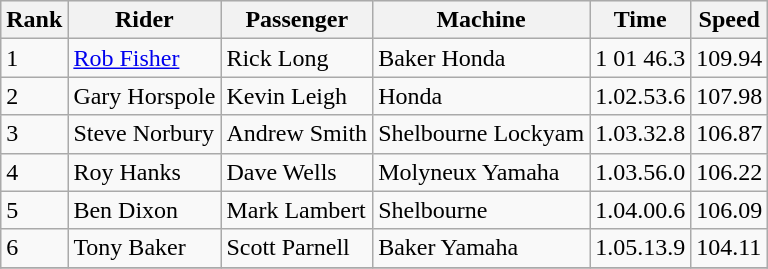<table class="wikitable">
<tr style="background:#efefef;">
<th>Rank</th>
<th>Rider</th>
<th>Passenger</th>
<th>Machine</th>
<th>Time</th>
<th>Speed</th>
</tr>
<tr>
<td>1</td>
<td> <a href='#'>Rob Fisher</a></td>
<td>Rick Long</td>
<td>Baker Honda</td>
<td>1 01 46.3</td>
<td>109.94</td>
</tr>
<tr>
<td>2</td>
<td> Gary Horspole</td>
<td>Kevin Leigh</td>
<td>Honda</td>
<td>1.02.53.6</td>
<td>107.98</td>
</tr>
<tr>
<td>3</td>
<td> Steve Norbury</td>
<td>Andrew Smith</td>
<td>Shelbourne Lockyam</td>
<td>1.03.32.8</td>
<td>106.87</td>
</tr>
<tr>
<td>4</td>
<td> Roy Hanks</td>
<td>Dave Wells</td>
<td>Molyneux Yamaha</td>
<td>1.03.56.0</td>
<td>106.22</td>
</tr>
<tr>
<td>5</td>
<td> Ben Dixon</td>
<td>Mark Lambert</td>
<td>Shelbourne</td>
<td>1.04.00.6</td>
<td>106.09</td>
</tr>
<tr>
<td>6</td>
<td> Tony Baker</td>
<td>Scott Parnell</td>
<td>Baker Yamaha</td>
<td>1.05.13.9</td>
<td>104.11</td>
</tr>
<tr>
</tr>
</table>
